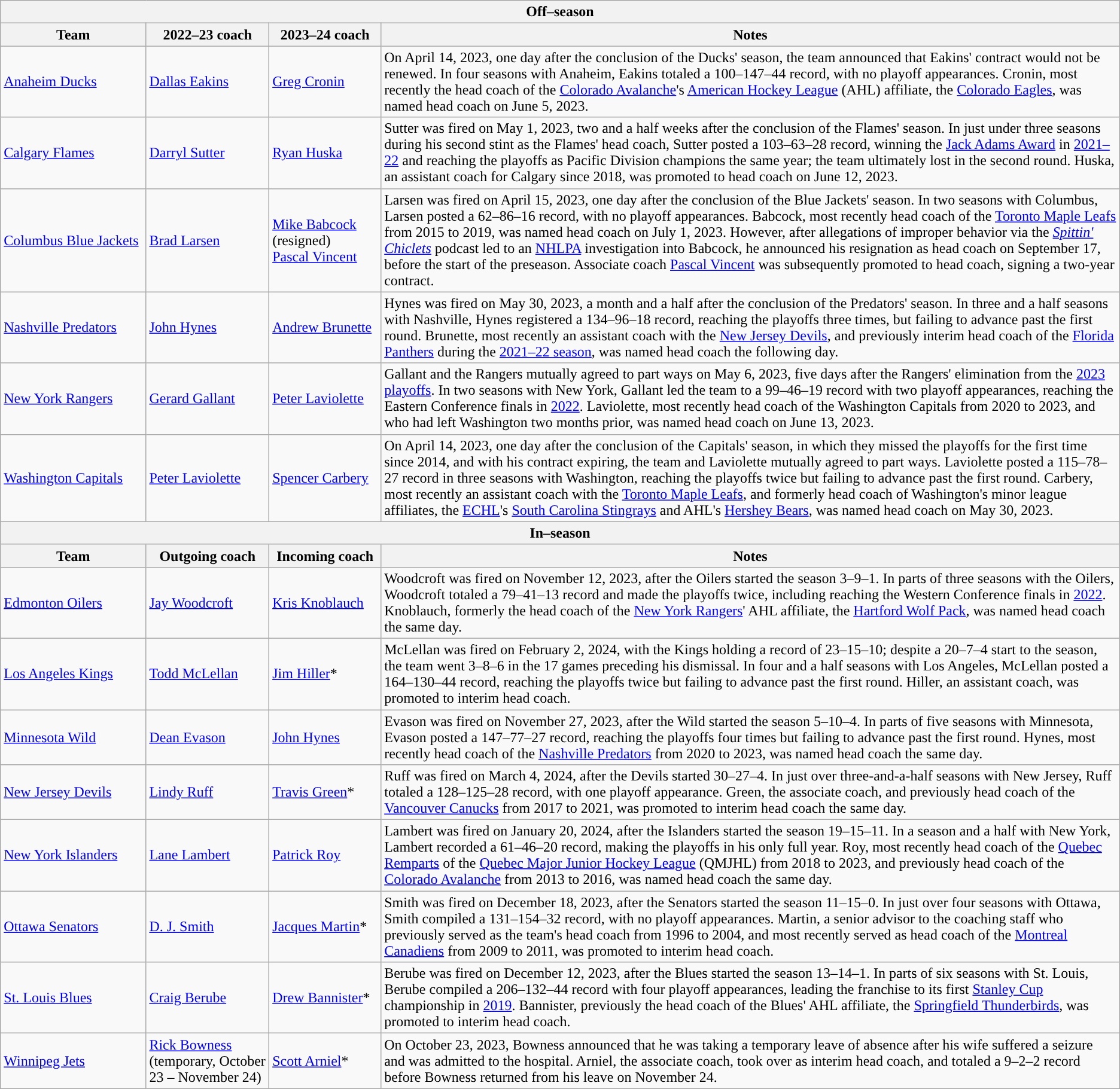<table class="wikitable">
<tr>
<th colspan="4">Off–season</th>
</tr>
<tr>
<th style="width:13%;">Team</th>
<th style="width:11%;">2022–23 coach</th>
<th style="width:10%;">2023–24 coach</th>
<th>Notes</th>
</tr>
<tr>
<td><a href='#'>Anaheim Ducks</a></td>
<td><a href='#'>Dallas Eakins</a></td>
<td><a href='#'>Greg Cronin</a></td>
<td>On April 14, 2023, one day after the conclusion of the Ducks' season, the team announced that Eakins' contract would not be renewed. In four seasons with Anaheim, Eakins totaled a 100–147–44 record, with no playoff appearances. Cronin, most recently the head coach of the <a href='#'>Colorado Avalanche</a>'s <a href='#'>American Hockey League</a> (AHL) affiliate, the <a href='#'>Colorado Eagles</a>, was named head coach on June 5, 2023.</td>
</tr>
<tr>
<td><a href='#'>Calgary Flames</a></td>
<td><a href='#'>Darryl Sutter</a></td>
<td><a href='#'>Ryan Huska</a></td>
<td>Sutter was fired on May 1, 2023, two and a half weeks after the conclusion of the Flames' season. In just under three seasons during his second stint as the Flames' head coach, Sutter posted a 103–63–28 record, winning the <a href='#'>Jack Adams Award</a> in <a href='#'>2021–22</a> and reaching the playoffs as Pacific Division champions the same year; the team ultimately lost in the second round. Huska, an assistant coach for Calgary since 2018, was promoted to head coach on June 12, 2023.</td>
</tr>
<tr>
<td><a href='#'>Columbus Blue Jackets</a></td>
<td><a href='#'>Brad Larsen</a></td>
<td><a href='#'>Mike Babcock</a> (resigned)<br><a href='#'>Pascal Vincent</a></td>
<td>Larsen was fired on April 15, 2023, one day after the conclusion of the Blue Jackets' season. In two seasons with Columbus, Larsen posted a 62–86–16 record, with no playoff appearances. Babcock, most recently head coach of the <a href='#'>Toronto Maple Leafs</a> from 2015 to 2019, was named head coach on July 1, 2023. However, after allegations of improper behavior via the <em><a href='#'>Spittin' Chiclets</a></em> podcast led to an <a href='#'>NHLPA</a> investigation into Babcock, he announced his resignation as head coach on September 17, before the start of the preseason. Associate coach <a href='#'>Pascal Vincent</a> was subsequently promoted to head coach, signing a two-year contract.</td>
</tr>
<tr>
<td><a href='#'>Nashville Predators</a></td>
<td><a href='#'>John Hynes</a></td>
<td><a href='#'>Andrew Brunette</a></td>
<td>Hynes was fired on May 30, 2023, a month and a half after the conclusion of the Predators' season. In three and a half seasons with Nashville, Hynes registered a 134–96–18 record, reaching the playoffs three times, but failing to advance past the first round. Brunette, most recently an assistant coach with the <a href='#'>New Jersey Devils</a>, and previously interim head coach of the <a href='#'>Florida Panthers</a> during the <a href='#'>2021–22 season</a>, was named head coach the following day.</td>
</tr>
<tr>
<td><a href='#'>New York Rangers</a></td>
<td><a href='#'>Gerard Gallant</a></td>
<td><a href='#'>Peter Laviolette</a></td>
<td>Gallant and the Rangers mutually agreed to part ways on May 6, 2023, five days after the Rangers' elimination from the <a href='#'>2023 playoffs</a>. In two seasons with New York, Gallant led the team to a 99–46–19 record with two playoff appearances, reaching the Eastern Conference finals in <a href='#'>2022</a>. Laviolette, most recently head coach of the Washington Capitals from 2020 to 2023, and who had left Washington two months prior, was named head coach on June 13, 2023.</td>
</tr>
<tr>
<td><a href='#'>Washington Capitals</a></td>
<td><a href='#'>Peter Laviolette</a></td>
<td><a href='#'>Spencer Carbery</a></td>
<td>On April 14, 2023, one day after the conclusion of the Capitals' season, in which they missed the playoffs for the first time since 2014, and with his contract expiring, the team and Laviolette mutually agreed to part ways. Laviolette posted a 115–78–27 record in three seasons with Washington, reaching the playoffs twice but failing to advance past the first round. Carbery, most recently an assistant coach with the <a href='#'>Toronto Maple Leafs</a>, and formerly head coach of Washington's minor league affiliates, the <a href='#'>ECHL</a>'s <a href='#'>South Carolina Stingrays</a> and AHL's <a href='#'>Hershey Bears</a>, was named head coach on May 30, 2023.</td>
</tr>
<tr>
<th colspan="4">In–season</th>
</tr>
<tr>
<th style="width":13%;>Team</th>
<th style="width":11%;>Outgoing coach</th>
<th style="width":10%;>Incoming coach</th>
<th>Notes</th>
</tr>
<tr>
<td><a href='#'>Edmonton Oilers</a></td>
<td><a href='#'>Jay Woodcroft</a></td>
<td><a href='#'>Kris Knoblauch</a></td>
<td>Woodcroft was fired on November 12, 2023, after the Oilers started the season 3–9–1. In parts of three seasons with the Oilers, Woodcroft totaled a 79–41–13 record and made the playoffs twice, including reaching the Western Conference finals in <a href='#'>2022</a>. Knoblauch, formerly the head coach of the <a href='#'>New York Rangers</a>' AHL affiliate, the <a href='#'>Hartford Wolf Pack</a>, was named head coach the same day.</td>
</tr>
<tr>
<td><a href='#'>Los Angeles Kings</a></td>
<td><a href='#'>Todd McLellan</a></td>
<td><a href='#'>Jim Hiller</a>*</td>
<td>McLellan was fired on February 2, 2024, with the Kings holding a record of 23–15–10; despite a 20–7–4 start to the season, the team went 3–8–6 in the 17 games preceding his dismissal. In four and a half seasons with Los Angeles, McLellan posted a 164–130–44 record, reaching the playoffs twice but failing to advance past the first round. Hiller, an assistant coach, was promoted to interim head coach.</td>
</tr>
<tr>
<td><a href='#'>Minnesota Wild</a></td>
<td><a href='#'>Dean Evason</a></td>
<td><a href='#'>John Hynes</a></td>
<td>Evason was fired on November 27, 2023, after the Wild started the season 5–10–4. In parts of five seasons with Minnesota, Evason posted a 147–77–27 record, reaching the playoffs four times but failing to advance past the first round. Hynes, most recently head coach of the <a href='#'>Nashville Predators</a> from 2020 to 2023, was named head coach the same day.</td>
</tr>
<tr>
<td><a href='#'>New Jersey Devils</a></td>
<td><a href='#'>Lindy Ruff</a></td>
<td><a href='#'>Travis Green</a>*</td>
<td>Ruff was fired on March 4, 2024, after the Devils started 30–27–4. In just over three-and-a-half seasons with New Jersey, Ruff totaled a 128–125–28 record, with one playoff appearance. Green, the associate coach, and previously head coach of the <a href='#'>Vancouver Canucks</a> from 2017 to 2021, was promoted to interim head coach the same day.</td>
</tr>
<tr>
<td><a href='#'>New York Islanders</a></td>
<td><a href='#'>Lane Lambert</a></td>
<td><a href='#'>Patrick Roy</a></td>
<td>Lambert was fired on January 20, 2024, after the Islanders started the season 19–15–11. In a season and a half with New York, Lambert recorded a 61–46–20 record, making the playoffs in his only full year. Roy, most recently head coach of the <a href='#'>Quebec Remparts</a> of the <a href='#'>Quebec Major Junior Hockey League</a> (QMJHL) from 2018 to 2023, and previously head coach of the <a href='#'>Colorado Avalanche</a> from 2013 to 2016, was named head coach the same day.</td>
</tr>
<tr>
<td><a href='#'>Ottawa Senators</a></td>
<td><a href='#'>D. J. Smith</a></td>
<td><a href='#'>Jacques Martin</a>*</td>
<td>Smith was fired on December 18, 2023, after the Senators started the season 11–15–0. In just over four seasons with Ottawa, Smith compiled a 131–154–32 record, with no playoff appearances. Martin, a senior advisor to the coaching staff who previously served as the team's head coach from 1996 to 2004, and most recently served as head coach of the <a href='#'>Montreal Canadiens</a> from 2009 to 2011, was promoted to interim head coach.</td>
</tr>
<tr>
<td><a href='#'>St. Louis Blues</a></td>
<td><a href='#'>Craig Berube</a></td>
<td><a href='#'>Drew Bannister</a>*</td>
<td>Berube was fired on December 12, 2023, after the Blues started the season 13–14–1. In parts of six seasons with St. Louis, Berube compiled a 206–132–44 record with four playoff appearances, leading the franchise to its first <a href='#'>Stanley Cup</a> championship in <a href='#'>2019</a>. Bannister, previously the head coach of the Blues' AHL affiliate, the <a href='#'>Springfield Thunderbirds</a>, was promoted to interim head coach.</td>
</tr>
<tr>
<td><a href='#'>Winnipeg Jets</a></td>
<td><a href='#'>Rick Bowness</a><br>(temporary, October 23 – November 24)</td>
<td><a href='#'>Scott Arniel</a>*</td>
<td>On October 23, 2023, Bowness announced that he was taking a temporary leave of absence after his wife suffered a seizure and was admitted to the hospital. Arniel, the associate coach, took over as interim head coach, and totaled a 9–2–2 record before Bowness returned from his leave on November 24.</td>
</tr>
</table>
